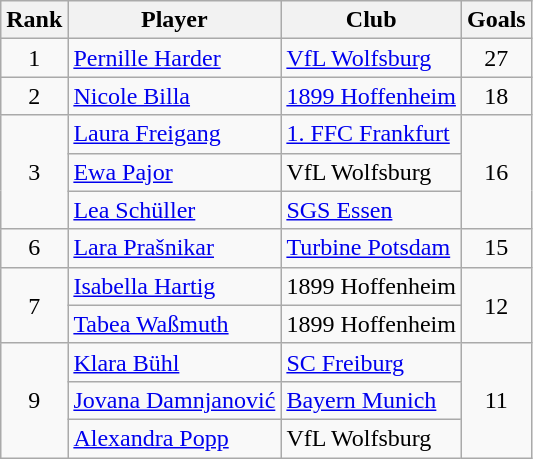<table class="wikitable" style="text-align:center">
<tr>
<th>Rank</th>
<th>Player</th>
<th>Club</th>
<th>Goals</th>
</tr>
<tr>
<td>1</td>
<td align="left"> <a href='#'>Pernille Harder</a></td>
<td align="left"><a href='#'>VfL Wolfsburg</a></td>
<td>27</td>
</tr>
<tr>
<td>2</td>
<td align="left"> <a href='#'>Nicole Billa</a></td>
<td align="left"><a href='#'>1899 Hoffenheim</a></td>
<td>18</td>
</tr>
<tr>
<td rowspan=3>3</td>
<td align="left"> <a href='#'>Laura Freigang</a></td>
<td align="left"><a href='#'>1. FFC Frankfurt</a></td>
<td rowspan=3>16</td>
</tr>
<tr>
<td align="left"> <a href='#'>Ewa Pajor</a></td>
<td align="left">VfL Wolfsburg</td>
</tr>
<tr>
<td align="left"> <a href='#'>Lea Schüller</a></td>
<td align="left"><a href='#'>SGS Essen</a></td>
</tr>
<tr>
<td>6</td>
<td align="left"> <a href='#'>Lara Prašnikar</a></td>
<td align="left"><a href='#'>Turbine Potsdam</a></td>
<td>15</td>
</tr>
<tr>
<td rowspan=2>7</td>
<td align="left"> <a href='#'>Isabella Hartig</a></td>
<td align="left">1899 Hoffenheim</td>
<td rowspan=2>12</td>
</tr>
<tr>
<td align="left"> <a href='#'>Tabea Waßmuth</a></td>
<td align="left">1899 Hoffenheim</td>
</tr>
<tr>
<td rowspan=3>9</td>
<td align="left"> <a href='#'>Klara Bühl</a></td>
<td align="left"><a href='#'>SC Freiburg</a></td>
<td rowspan=3>11</td>
</tr>
<tr>
<td align="left"> <a href='#'>Jovana Damnjanović</a></td>
<td align="left"><a href='#'>Bayern Munich</a></td>
</tr>
<tr>
<td align="left"> <a href='#'>Alexandra Popp</a></td>
<td align="left">VfL Wolfsburg</td>
</tr>
</table>
